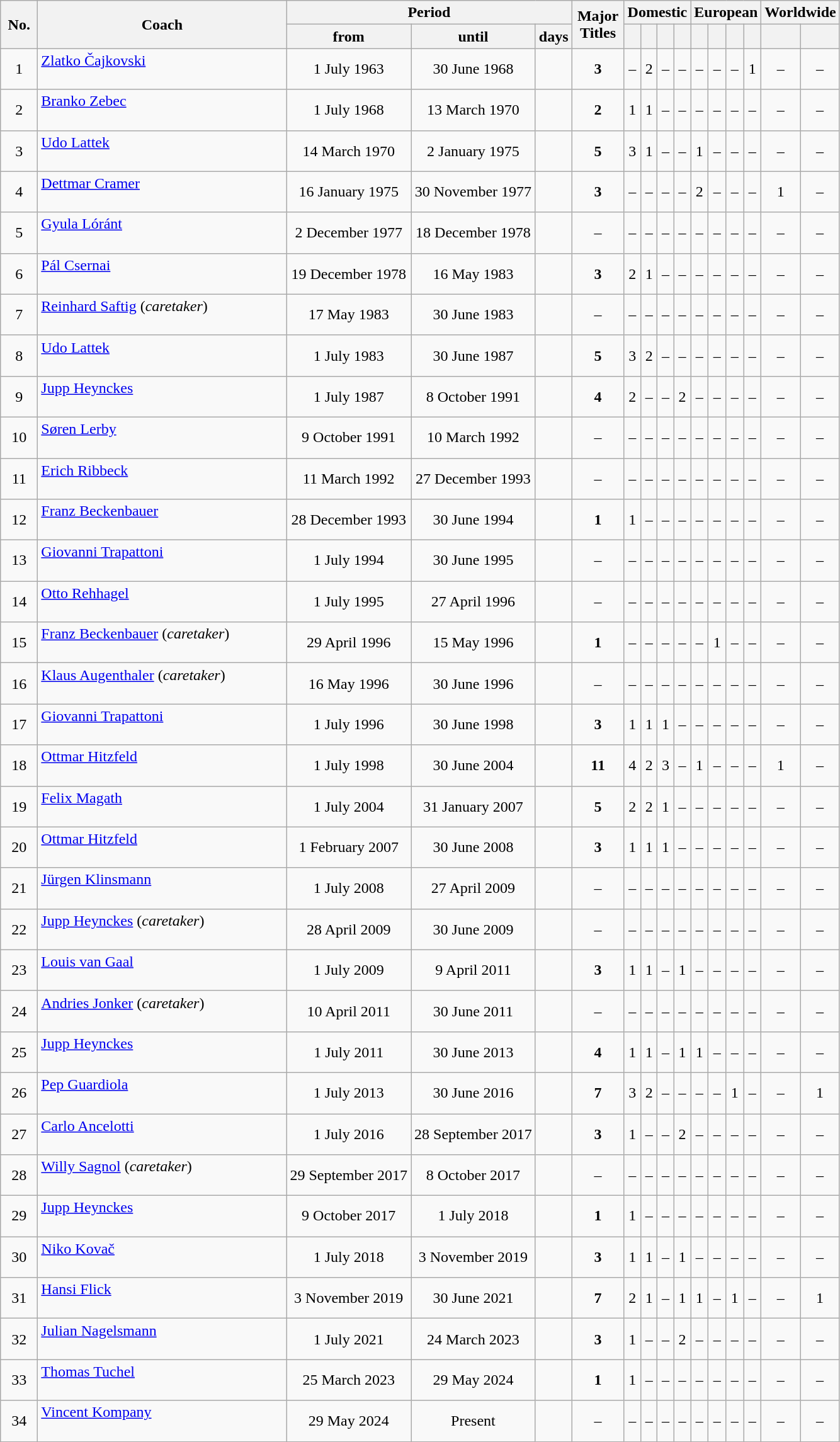<table class="wikitable sortable" style="text-align:center">
<tr>
<th rowspan="2" style="width:2em" data-sort-type="number">No.</th>
<th rowspan="2" style="width:16em">Coach</th>
<th colspan="3" style="width:16em">Period</th>
<th rowspan="2" style="width:3em" data-sort-type="number">Major<br>Titles</th>
<th colspan="4">Domestic</th>
<th colspan="4">European</th>
<th colspan="2">Worldwide</th>
</tr>
<tr>
<th class="unsortable">from</th>
<th class="unsortable">until</th>
<th>days</th>
<th class="unsortable"></th>
<th class="unsortable"></th>
<th class="unsortable"></th>
<th class="unsortable"></th>
<th class="unsortable"></th>
<th class="unsortable"></th>
<th class="unsortable"></th>
<th class="unsortable"></th>
<th class="unsortable"></th>
<th class="unsortable"></th>
</tr>
<tr>
<td>1</td>
<td align=left> <a href='#'>Zlatko Čajkovski</a> <br></br></td>
<td>1 July 1963</td>
<td>30 June 1968</td>
<td></td>
<td><strong>3</strong></td>
<td>–</td>
<td>2</td>
<td>–</td>
<td>–</td>
<td>–</td>
<td>–</td>
<td>–</td>
<td>1</td>
<td>–</td>
<td>–</td>
</tr>
<tr>
<td>2</td>
<td align=left> <a href='#'>Branko Zebec</a><br></br></td>
<td>1 July 1968</td>
<td>13 March 1970</td>
<td></td>
<td><strong>2</strong></td>
<td>1</td>
<td>1</td>
<td>–</td>
<td>–</td>
<td>–</td>
<td>–</td>
<td>–</td>
<td>–</td>
<td>–</td>
<td>–</td>
</tr>
<tr>
<td>3</td>
<td align=left> <a href='#'>Udo Lattek</a><br></br></td>
<td>14 March 1970</td>
<td>2 January 1975</td>
<td></td>
<td><strong>5</strong></td>
<td>3</td>
<td>1</td>
<td>–</td>
<td>–</td>
<td>1</td>
<td>–</td>
<td>–</td>
<td>–</td>
<td>–</td>
<td>–</td>
</tr>
<tr>
<td>4</td>
<td align=left> <a href='#'>Dettmar Cramer</a><br></br></td>
<td>16 January 1975</td>
<td>30 November 1977</td>
<td></td>
<td><strong>3</strong></td>
<td>–</td>
<td>–</td>
<td>–</td>
<td>–</td>
<td>2</td>
<td>–</td>
<td>–</td>
<td>–</td>
<td>1</td>
<td>–</td>
</tr>
<tr>
<td>5</td>
<td align=left> <a href='#'>Gyula Lóránt</a><br></br></td>
<td>2 December 1977</td>
<td>18 December 1978</td>
<td></td>
<td>–</td>
<td>–</td>
<td>–</td>
<td>–</td>
<td>–</td>
<td>–</td>
<td>–</td>
<td>–</td>
<td>–</td>
<td>–</td>
<td>–</td>
</tr>
<tr>
<td>6</td>
<td align=left> <a href='#'>Pál Csernai</a><br></br></td>
<td>19 December 1978</td>
<td>16 May 1983</td>
<td></td>
<td><strong>3</strong></td>
<td>2</td>
<td>1</td>
<td>–</td>
<td>–</td>
<td>–</td>
<td>–</td>
<td>–</td>
<td>–</td>
<td>–</td>
<td>–</td>
</tr>
<tr>
<td>7</td>
<td align=left> <a href='#'>Reinhard Saftig</a> (<em>caretaker</em>)<br></br></td>
<td>17 May 1983</td>
<td>30 June 1983</td>
<td></td>
<td>–</td>
<td>–</td>
<td>–</td>
<td>–</td>
<td>–</td>
<td>–</td>
<td>–</td>
<td>–</td>
<td>–</td>
<td>–</td>
<td>–</td>
</tr>
<tr>
<td>8</td>
<td align=left> <a href='#'>Udo Lattek</a><br></br></td>
<td>1 July 1983</td>
<td>30 June 1987</td>
<td></td>
<td><strong>5</strong></td>
<td>3</td>
<td>2</td>
<td>–</td>
<td>–</td>
<td>–</td>
<td>–</td>
<td>–</td>
<td>–</td>
<td>–</td>
<td>–</td>
</tr>
<tr>
<td>9</td>
<td align=left> <a href='#'>Jupp Heynckes</a><br></br></td>
<td>1 July 1987</td>
<td>8 October 1991</td>
<td></td>
<td><strong>4</strong></td>
<td>2</td>
<td>–</td>
<td>–</td>
<td>2</td>
<td>–</td>
<td>–</td>
<td>–</td>
<td>–</td>
<td>–</td>
<td>–</td>
</tr>
<tr>
<td>10</td>
<td align=left> <a href='#'>Søren Lerby</a><br></br></td>
<td>9 October 1991</td>
<td>10 March 1992</td>
<td></td>
<td>–</td>
<td>–</td>
<td>–</td>
<td>–</td>
<td>–</td>
<td>–</td>
<td>–</td>
<td>–</td>
<td>–</td>
<td>–</td>
<td>–</td>
</tr>
<tr>
<td>11</td>
<td align=left> <a href='#'>Erich Ribbeck</a><br></br></td>
<td>11 March 1992</td>
<td>27 December 1993</td>
<td></td>
<td>–</td>
<td>–</td>
<td>–</td>
<td>–</td>
<td>–</td>
<td>–</td>
<td>–</td>
<td>–</td>
<td>–</td>
<td>–</td>
<td>–</td>
</tr>
<tr>
<td>12</td>
<td align=left> <a href='#'>Franz Beckenbauer</a><br></br></td>
<td>28 December 1993</td>
<td>30 June 1994</td>
<td></td>
<td><strong>1</strong></td>
<td>1</td>
<td>–</td>
<td>–</td>
<td>–</td>
<td>–</td>
<td>–</td>
<td>–</td>
<td>–</td>
<td>–</td>
<td>–</td>
</tr>
<tr>
<td>13</td>
<td align=left> <a href='#'>Giovanni Trapattoni</a><br></br></td>
<td>1 July 1994</td>
<td>30 June 1995</td>
<td></td>
<td>–</td>
<td>–</td>
<td>–</td>
<td>–</td>
<td>–</td>
<td>–</td>
<td>–</td>
<td>–</td>
<td>–</td>
<td>–</td>
<td>–</td>
</tr>
<tr>
<td>14</td>
<td align=left> <a href='#'>Otto Rehhagel</a><br></br></td>
<td>1 July 1995</td>
<td>27 April 1996</td>
<td></td>
<td>–</td>
<td>–</td>
<td>–</td>
<td>–</td>
<td>–</td>
<td>–</td>
<td>–</td>
<td>–</td>
<td>–</td>
<td>–</td>
<td>–</td>
</tr>
<tr>
<td>15</td>
<td align=left> <a href='#'>Franz Beckenbauer</a> (<em>caretaker</em>)<br></br></td>
<td>29 April 1996</td>
<td>15 May 1996</td>
<td></td>
<td><strong>1</strong></td>
<td>–</td>
<td>–</td>
<td>–</td>
<td>–</td>
<td>–</td>
<td>1</td>
<td>–</td>
<td>–</td>
<td>–</td>
<td>–</td>
</tr>
<tr>
<td>16</td>
<td align=left> <a href='#'>Klaus Augenthaler</a> (<em>caretaker</em>)<br></br></td>
<td>16 May 1996</td>
<td>30 June 1996</td>
<td></td>
<td>–</td>
<td>–</td>
<td>–</td>
<td>–</td>
<td>–</td>
<td>–</td>
<td>–</td>
<td>–</td>
<td>–</td>
<td>–</td>
<td>–</td>
</tr>
<tr>
<td>17</td>
<td align="left"> <a href='#'>Giovanni Trapattoni</a><br></br></td>
<td>1 July 1996</td>
<td>30 June 1998</td>
<td></td>
<td><strong>3</strong></td>
<td>1</td>
<td>1</td>
<td>1</td>
<td>–</td>
<td>–</td>
<td>–</td>
<td>–</td>
<td>–</td>
<td>–</td>
<td>–</td>
</tr>
<tr>
<td>18</td>
<td align="left"> <a href='#'>Ottmar Hitzfeld</a><br></br></td>
<td>1 July 1998</td>
<td>30 June 2004</td>
<td></td>
<td><strong>11</strong></td>
<td>4</td>
<td>2</td>
<td>3</td>
<td>–</td>
<td>1</td>
<td>–</td>
<td>–</td>
<td>–</td>
<td>1</td>
<td>–</td>
</tr>
<tr>
<td>19</td>
<td align="left"> <a href='#'>Felix Magath</a><br></br></td>
<td>1 July 2004</td>
<td>31 January 2007</td>
<td></td>
<td><strong>5</strong></td>
<td>2</td>
<td>2</td>
<td>1</td>
<td>–</td>
<td>–</td>
<td>–</td>
<td>–</td>
<td>–</td>
<td>–</td>
<td>–</td>
</tr>
<tr>
<td>20</td>
<td align="left"> <a href='#'>Ottmar Hitzfeld</a><br></br></td>
<td>1 February 2007</td>
<td>30 June 2008</td>
<td></td>
<td><strong>3</strong></td>
<td>1</td>
<td>1</td>
<td>1</td>
<td>–</td>
<td>–</td>
<td>–</td>
<td>–</td>
<td>–</td>
<td>–</td>
<td>–</td>
</tr>
<tr>
<td>21</td>
<td align="left"> <a href='#'>Jürgen Klinsmann</a><br></br></td>
<td>1 July 2008</td>
<td>27 April 2009</td>
<td></td>
<td>–</td>
<td>–</td>
<td>–</td>
<td>–</td>
<td>–</td>
<td>–</td>
<td>–</td>
<td>–</td>
<td>–</td>
<td>–</td>
<td>–</td>
</tr>
<tr>
<td>22</td>
<td align="left"> <a href='#'>Jupp Heynckes</a> (<em>caretaker</em>)<br></br></td>
<td>28 April 2009</td>
<td>30 June 2009</td>
<td></td>
<td>–</td>
<td>–</td>
<td>–</td>
<td>–</td>
<td>–</td>
<td>–</td>
<td>–</td>
<td>–</td>
<td>–</td>
<td>–</td>
<td>–</td>
</tr>
<tr>
<td>23</td>
<td align="left"> <a href='#'>Louis van Gaal</a><br></br></td>
<td>1 July 2009</td>
<td>9 April 2011</td>
<td></td>
<td><strong>3</strong></td>
<td>1</td>
<td>1</td>
<td>–</td>
<td>1</td>
<td>–</td>
<td>–</td>
<td>–</td>
<td>–</td>
<td>–</td>
<td>–</td>
</tr>
<tr>
<td>24</td>
<td align="left"> <a href='#'>Andries Jonker</a> (<em>caretaker</em>)<br></br></td>
<td>10 April 2011</td>
<td>30 June 2011</td>
<td></td>
<td>–</td>
<td>–</td>
<td>–</td>
<td>–</td>
<td>–</td>
<td>–</td>
<td>–</td>
<td>–</td>
<td>–</td>
<td>–</td>
<td>–</td>
</tr>
<tr>
<td>25</td>
<td align="left"> <a href='#'>Jupp Heynckes</a><br></br></td>
<td>1 July 2011</td>
<td>30 June 2013</td>
<td></td>
<td><strong>4</strong></td>
<td>1</td>
<td>1</td>
<td>–</td>
<td>1</td>
<td>1</td>
<td>–</td>
<td>–</td>
<td>–</td>
<td>–</td>
<td>–</td>
</tr>
<tr>
<td>26</td>
<td align="left"> <a href='#'>Pep Guardiola</a><br></br></td>
<td>1 July 2013</td>
<td>30 June 2016</td>
<td></td>
<td><strong>7</strong></td>
<td>3</td>
<td>2</td>
<td>–</td>
<td>–</td>
<td>–</td>
<td>–</td>
<td>1</td>
<td>–</td>
<td>–</td>
<td>1</td>
</tr>
<tr>
<td>27</td>
<td align="left"> <a href='#'>Carlo Ancelotti</a><br></br></td>
<td>1 July 2016</td>
<td>28 September 2017</td>
<td></td>
<td><strong>3</strong></td>
<td>1</td>
<td>–</td>
<td>–</td>
<td>2</td>
<td>–</td>
<td>–</td>
<td>–</td>
<td>–</td>
<td>–</td>
<td>–</td>
</tr>
<tr>
<td>28</td>
<td align="left"> <a href='#'>Willy Sagnol</a> (<em>caretaker</em>)<br></br></td>
<td>29 September 2017</td>
<td>8 October 2017</td>
<td></td>
<td>–</td>
<td>–</td>
<td>–</td>
<td>–</td>
<td>–</td>
<td>–</td>
<td>–</td>
<td>–</td>
<td>–</td>
<td>–</td>
<td>–</td>
</tr>
<tr>
<td>29</td>
<td align="left"> <a href='#'>Jupp Heynckes</a><br></br></td>
<td>9 October 2017</td>
<td>1 July 2018</td>
<td></td>
<td><strong>1</strong></td>
<td>1</td>
<td>–</td>
<td>–</td>
<td>–</td>
<td>–</td>
<td>–</td>
<td>–</td>
<td>–</td>
<td>–</td>
<td>–</td>
</tr>
<tr>
<td>30</td>
<td align="left"> <a href='#'>Niko Kovač</a><br></br></td>
<td>1 July 2018</td>
<td>3 November 2019</td>
<td></td>
<td><strong>3</strong></td>
<td>1</td>
<td>1</td>
<td>–</td>
<td>1</td>
<td>–</td>
<td>–</td>
<td>–</td>
<td>–</td>
<td>–</td>
<td>–</td>
</tr>
<tr>
<td>31</td>
<td align="left"> <a href='#'>Hansi Flick</a><br></br></td>
<td>3 November 2019</td>
<td>30 June 2021</td>
<td></td>
<td><strong>7</strong></td>
<td>2</td>
<td>1</td>
<td>–</td>
<td>1</td>
<td>1</td>
<td>–</td>
<td>1</td>
<td>–</td>
<td>–</td>
<td>1</td>
</tr>
<tr>
<td>32</td>
<td align="left"> <a href='#'>Julian Nagelsmann</a><br></br></td>
<td>1 July 2021</td>
<td>24 March 2023</td>
<td></td>
<td><strong>3</strong></td>
<td>1</td>
<td>–</td>
<td>–</td>
<td>2</td>
<td>–</td>
<td>–</td>
<td>–</td>
<td>–</td>
<td>–</td>
<td>–</td>
</tr>
<tr>
<td>33</td>
<td align="left"> <a href='#'>Thomas Tuchel</a><br></br></td>
<td>25 March 2023</td>
<td>29 May 2024</td>
<td></td>
<td><strong>1</strong></td>
<td>1</td>
<td>–</td>
<td>–</td>
<td>–</td>
<td>–</td>
<td>–</td>
<td>–</td>
<td>–</td>
<td>–</td>
<td>–</td>
</tr>
<tr>
<td>34</td>
<td align="left"> <a href='#'>Vincent Kompany</a><br></br></td>
<td>29 May 2024</td>
<td>Present</td>
<td></td>
<td>–</td>
<td>–</td>
<td>–</td>
<td>–</td>
<td>–</td>
<td>–</td>
<td>–</td>
<td>–</td>
<td>–</td>
<td>–</td>
<td>–</td>
</tr>
</table>
